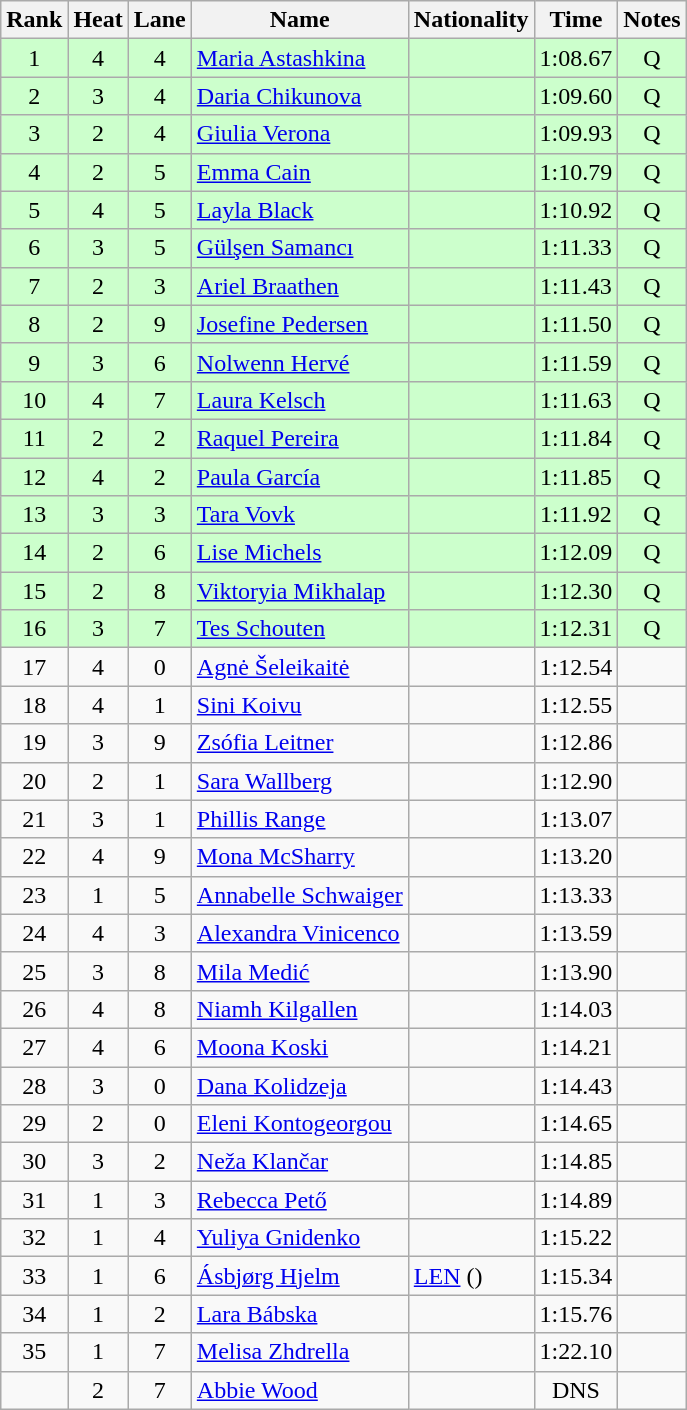<table class="wikitable sortable" style="text-align:center">
<tr>
<th>Rank</th>
<th>Heat</th>
<th>Lane</th>
<th>Name</th>
<th>Nationality</th>
<th>Time</th>
<th>Notes</th>
</tr>
<tr bgcolor=ccffcc>
<td>1</td>
<td>4</td>
<td>4</td>
<td align=left><a href='#'>Maria Astashkina</a></td>
<td align=left></td>
<td>1:08.67</td>
<td>Q</td>
</tr>
<tr bgcolor=ccffcc>
<td>2</td>
<td>3</td>
<td>4</td>
<td align=left><a href='#'>Daria Chikunova</a></td>
<td align=left></td>
<td>1:09.60</td>
<td>Q</td>
</tr>
<tr bgcolor=ccffcc>
<td>3</td>
<td>2</td>
<td>4</td>
<td align=left><a href='#'>Giulia Verona</a></td>
<td align=left></td>
<td>1:09.93</td>
<td>Q</td>
</tr>
<tr bgcolor=ccffcc>
<td>4</td>
<td>2</td>
<td>5</td>
<td align=left><a href='#'>Emma Cain</a></td>
<td align=left></td>
<td>1:10.79</td>
<td>Q</td>
</tr>
<tr bgcolor=ccffcc>
<td>5</td>
<td>4</td>
<td>5</td>
<td align=left><a href='#'>Layla Black</a></td>
<td align=left></td>
<td>1:10.92</td>
<td>Q</td>
</tr>
<tr bgcolor=ccffcc>
<td>6</td>
<td>3</td>
<td>5</td>
<td align=left><a href='#'>Gülşen Samancı</a></td>
<td align=left></td>
<td>1:11.33</td>
<td>Q</td>
</tr>
<tr bgcolor=ccffcc>
<td>7</td>
<td>2</td>
<td>3</td>
<td align=left><a href='#'>Ariel Braathen</a></td>
<td align=left></td>
<td>1:11.43</td>
<td>Q</td>
</tr>
<tr bgcolor=ccffcc>
<td>8</td>
<td>2</td>
<td>9</td>
<td align=left><a href='#'>Josefine Pedersen</a></td>
<td align=left></td>
<td>1:11.50</td>
<td>Q</td>
</tr>
<tr bgcolor=ccffcc>
<td>9</td>
<td>3</td>
<td>6</td>
<td align=left><a href='#'>Nolwenn Hervé</a></td>
<td align=left></td>
<td>1:11.59</td>
<td>Q</td>
</tr>
<tr bgcolor=ccffcc>
<td>10</td>
<td>4</td>
<td>7</td>
<td align=left><a href='#'>Laura Kelsch</a></td>
<td align=left></td>
<td>1:11.63</td>
<td>Q</td>
</tr>
<tr bgcolor=ccffcc>
<td>11</td>
<td>2</td>
<td>2</td>
<td align=left><a href='#'>Raquel Pereira</a></td>
<td align=left></td>
<td>1:11.84</td>
<td>Q</td>
</tr>
<tr bgcolor=ccffcc>
<td>12</td>
<td>4</td>
<td>2</td>
<td align=left><a href='#'>Paula García</a></td>
<td align=left></td>
<td>1:11.85</td>
<td>Q</td>
</tr>
<tr bgcolor=ccffcc>
<td>13</td>
<td>3</td>
<td>3</td>
<td align=left><a href='#'>Tara Vovk</a></td>
<td align=left></td>
<td>1:11.92</td>
<td>Q</td>
</tr>
<tr bgcolor=ccffcc>
<td>14</td>
<td>2</td>
<td>6</td>
<td align=left><a href='#'>Lise Michels</a></td>
<td align=left></td>
<td>1:12.09</td>
<td>Q</td>
</tr>
<tr bgcolor="ccffcc">
<td>15</td>
<td>2</td>
<td>8</td>
<td align=left><a href='#'>Viktoryia Mikhalap</a></td>
<td align=left></td>
<td>1:12.30</td>
<td>Q</td>
</tr>
<tr bgcolor=ccffcc>
<td>16</td>
<td>3</td>
<td>7</td>
<td align=left><a href='#'>Tes Schouten</a></td>
<td align=left></td>
<td>1:12.31</td>
<td>Q</td>
</tr>
<tr>
<td>17</td>
<td>4</td>
<td>0</td>
<td align=left><a href='#'>Agnė Šeleikaitė</a></td>
<td align=left></td>
<td>1:12.54</td>
<td></td>
</tr>
<tr>
<td>18</td>
<td>4</td>
<td>1</td>
<td align=left><a href='#'>Sini Koivu</a></td>
<td align=left></td>
<td>1:12.55</td>
<td></td>
</tr>
<tr>
<td>19</td>
<td>3</td>
<td>9</td>
<td align=left><a href='#'>Zsófia Leitner</a></td>
<td align=left></td>
<td>1:12.86</td>
<td></td>
</tr>
<tr>
<td>20</td>
<td>2</td>
<td>1</td>
<td align=left><a href='#'>Sara Wallberg</a></td>
<td align=left></td>
<td>1:12.90</td>
<td></td>
</tr>
<tr>
<td>21</td>
<td>3</td>
<td>1</td>
<td align=left><a href='#'>Phillis Range</a></td>
<td align=left></td>
<td>1:13.07</td>
<td></td>
</tr>
<tr>
<td>22</td>
<td>4</td>
<td>9</td>
<td align=left><a href='#'>Mona McSharry</a></td>
<td align=left></td>
<td>1:13.20</td>
<td></td>
</tr>
<tr>
<td>23</td>
<td>1</td>
<td>5</td>
<td align=left><a href='#'>Annabelle Schwaiger</a></td>
<td align=left></td>
<td>1:13.33</td>
<td></td>
</tr>
<tr>
<td>24</td>
<td>4</td>
<td>3</td>
<td align=left><a href='#'>Alexandra Vinicenco</a></td>
<td align=left></td>
<td>1:13.59</td>
<td></td>
</tr>
<tr>
<td>25</td>
<td>3</td>
<td>8</td>
<td align=left><a href='#'>Mila Medić</a></td>
<td align=left></td>
<td>1:13.90</td>
<td></td>
</tr>
<tr>
<td>26</td>
<td>4</td>
<td>8</td>
<td align=left><a href='#'>Niamh Kilgallen</a></td>
<td align=left></td>
<td>1:14.03</td>
<td></td>
</tr>
<tr>
<td>27</td>
<td>4</td>
<td>6</td>
<td align=left><a href='#'>Moona Koski</a></td>
<td align=left></td>
<td>1:14.21</td>
<td></td>
</tr>
<tr>
<td>28</td>
<td>3</td>
<td>0</td>
<td align=left><a href='#'>Dana Kolidzeja</a></td>
<td align=left></td>
<td>1:14.43</td>
<td></td>
</tr>
<tr>
<td>29</td>
<td>2</td>
<td>0</td>
<td align=left><a href='#'>Eleni Kontogeorgou</a></td>
<td align=left></td>
<td>1:14.65</td>
<td></td>
</tr>
<tr>
<td>30</td>
<td>3</td>
<td>2</td>
<td align=left><a href='#'>Neža Klančar</a></td>
<td align=left></td>
<td>1:14.85</td>
<td></td>
</tr>
<tr>
<td>31</td>
<td>1</td>
<td>3</td>
<td align=left><a href='#'>Rebecca Pető</a></td>
<td align=left></td>
<td>1:14.89</td>
<td></td>
</tr>
<tr>
<td>32</td>
<td>1</td>
<td>4</td>
<td align=left><a href='#'>Yuliya Gnidenko</a></td>
<td align=left></td>
<td>1:15.22</td>
<td></td>
</tr>
<tr>
<td>33</td>
<td>1</td>
<td>6</td>
<td align=left><a href='#'>Ásbjørg Hjelm</a></td>
<td align=left><a href='#'>LEN</a> ()</td>
<td>1:15.34</td>
<td></td>
</tr>
<tr>
<td>34</td>
<td>1</td>
<td>2</td>
<td align=left><a href='#'>Lara Bábska</a></td>
<td align=left></td>
<td>1:15.76</td>
<td></td>
</tr>
<tr>
<td>35</td>
<td>1</td>
<td>7</td>
<td align=left><a href='#'>Melisa Zhdrella</a></td>
<td align=left></td>
<td>1:22.10</td>
<td></td>
</tr>
<tr>
<td></td>
<td>2</td>
<td>7</td>
<td align=left><a href='#'>Abbie Wood</a></td>
<td align=left></td>
<td>DNS</td>
<td></td>
</tr>
</table>
